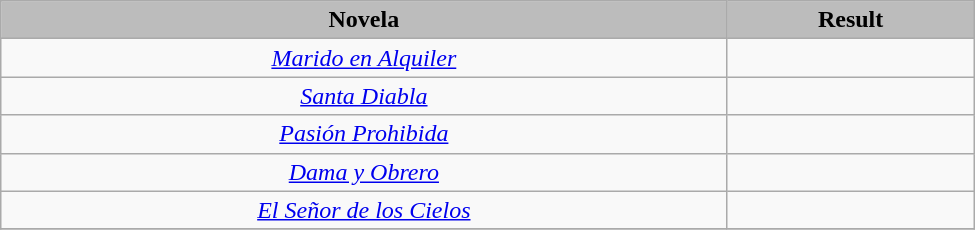<table class="wikitable" width=650px>
<tr style="text-align: center; top">
<th style="background:#bcbcbc;">Novela</th>
<th style="background:#bcbcbc;">Result</th>
</tr>
<tr style="text-align: center; top">
<td><em><a href='#'>Marido en Alquiler</a></em></td>
<td></td>
</tr>
<tr style="text-align: center; top">
<td><em><a href='#'>Santa Diabla</a></em></td>
<td></td>
</tr>
<tr style="text-align: center; top">
<td><em><a href='#'>Pasión Prohibida</a></em></td>
<td></td>
</tr>
<tr style="text-align: center; top">
<td><em><a href='#'>Dama y Obrero</a></em></td>
<td></td>
</tr>
<tr style="text-align: center; top">
<td><em><a href='#'>El Señor de los Cielos</a></em></td>
<td></td>
</tr>
<tr style="text-align: center; top">
</tr>
</table>
